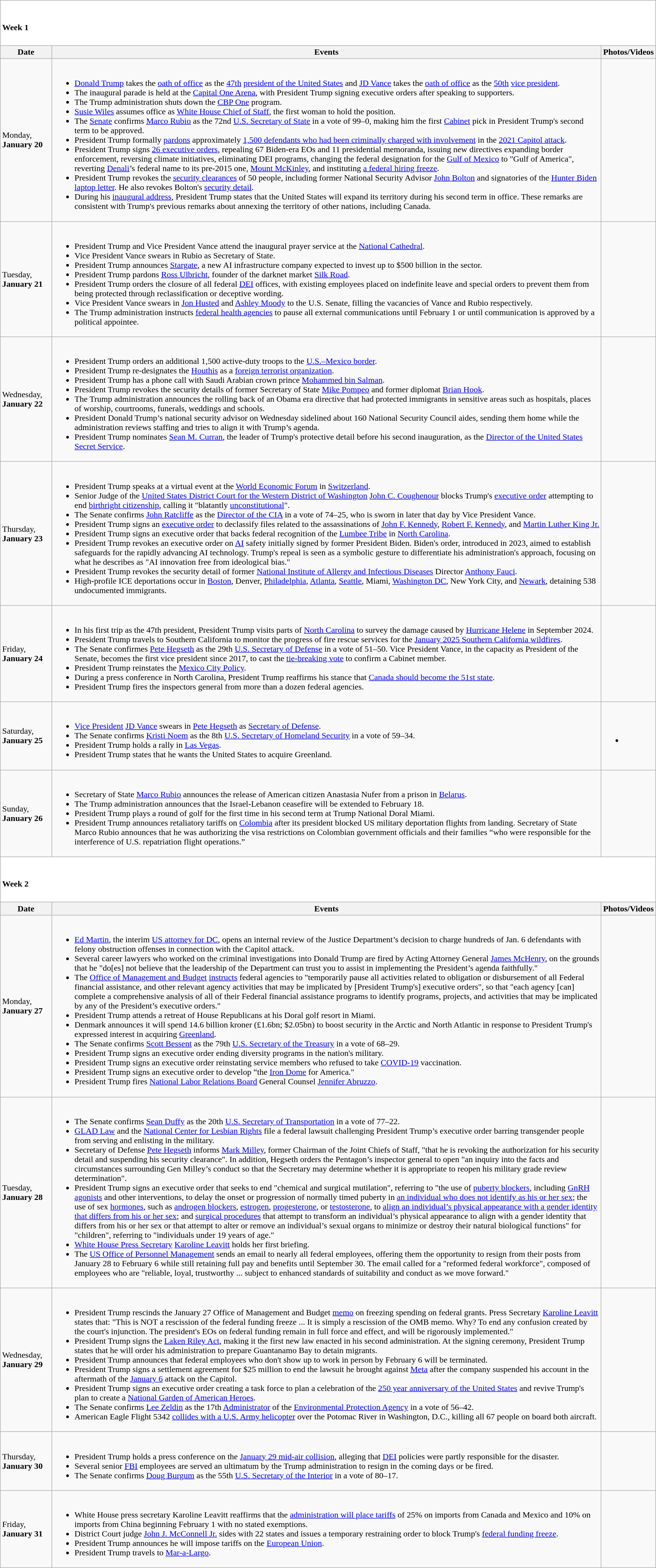<table class="wikitable">
<tr style="background:white;">
<td colspan="3"><br><h4>Week 1</h4></td>
</tr>
<tr>
<th>Date</th>
<th>Events</th>
<th>Photos/Videos</th>
</tr>
<tr>
<td>Monday, <strong>January 20</strong></td>
<td><br><ul><li><a href='#'>Donald Trump</a> takes the <a href='#'>oath of office</a> as the <a href='#'>47th</a> <a href='#'>president of the United States</a> and <a href='#'>JD Vance</a> takes the <a href='#'>oath of office</a> as the <a href='#'>50th</a> <a href='#'>vice president</a>.</li><li>The inaugural parade is held at the <a href='#'>Capital One Arena</a>, with President Trump signing executive orders after speaking to supporters.</li><li>The Trump administration shuts down the <a href='#'>CBP One</a> program.</li><li><a href='#'>Susie Wiles</a> assumes office as <a href='#'>White House Chief of Staff</a>, the first woman to hold the position.</li><li>The <a href='#'>Senate</a> confirms <a href='#'>Marco Rubio</a> as the 72nd <a href='#'>U.S. Secretary of State</a> in a vote of 99–0, making him the first <a href='#'>Cabinet</a> pick in President Trump's second term to be approved.</li><li>President Trump formally <a href='#'>pardons</a> approximately <a href='#'>1,500 defendants who had been criminally charged with involvement</a> in the <a href='#'>2021 Capitol attack</a>.</li><li>President Trump signs <a href='#'>26 executive orders</a>, repealing 67 Biden-era EOs and 11 presidential memoranda, issuing new directives expanding border enforcement, reversing climate initiatives, eliminating DEI programs, changing the federal designation for the <a href='#'>Gulf of Mexico</a> to "Gulf of America", reverting <a href='#'>Denali</a>’s federal name to its pre-2015 one, <a href='#'>Mount McKinley</a>, and instituting <a href='#'>a federal hiring freeze</a>.</li><li>President Trump revokes the <a href='#'>security clearances</a> of 50 people, including former National Security Advisor <a href='#'>John Bolton</a> and signatories of the <a href='#'>Hunter Biden laptop letter</a>. He also revokes Bolton's <a href='#'>security detail</a>.</li><li>During his <a href='#'>inaugural address</a>, President Trump states that the United States will expand its territory during his second term in office. These remarks are consistent with Trump's previous remarks about annexing the territory of other nations, including Canada.</li></ul></td>
<td><br>
</td>
</tr>
<tr>
<td>Tuesday, <strong>January 21</strong></td>
<td><br><ul><li>President Trump and Vice President Vance attend the inaugural prayer service at the <a href='#'>National Cathedral</a>.</li><li>Vice President Vance swears in Rubio as Secretary of State.</li><li>President Trump announces <a href='#'>Stargate</a>, a new AI infrastructure company expected to invest up to $500 billion in the sector.</li><li>President Trump pardons <a href='#'>Ross Ulbricht</a>, founder of the darknet market <a href='#'>Silk Road</a>.</li><li>President Trump orders the closure of all federal <a href='#'>DEI</a> offices, with existing employees placed on indefinite leave and special orders to prevent them from being protected through reclassification or deceptive wording.</li><li>Vice President Vance swears in <a href='#'>Jon Husted</a> and <a href='#'>Ashley Moody</a> to the U.S. Senate, filling the vacancies of Vance and Rubio respectively.</li><li>The Trump administration instructs <a href='#'>federal health agencies</a> to pause all external communications until February 1 or until communication is approved by a political appointee.</li></ul></td>
<td></td>
</tr>
<tr>
<td>Wednesday, <strong>January 22</strong></td>
<td><br><ul><li>President Trump orders an additional 1,500 active-duty troops to the <a href='#'>U.S.–Mexico border</a>.</li><li>President Trump re-designates the <a href='#'>Houthis</a> as a <a href='#'>foreign terrorist organization</a>.</li><li>President Trump has a phone call with Saudi Arabian crown prince <a href='#'>Mohammed bin Salman</a>.</li><li>President Trump revokes the security details of former Secretary of State <a href='#'>Mike Pompeo</a> and former diplomat <a href='#'>Brian Hook</a>.</li><li>The Trump administration announces the rolling back of an Obama era directive that had protected immigrants in sensitive areas such as hospitals, places of worship, courtrooms, funerals, weddings and schools.</li><li>President Donald Trump’s national security advisor on Wednesday sidelined about 160 National Security Council aides, sending them home while the administration reviews staffing and tries to align it with Trump’s agenda.</li><li>President Trump nominates <a href='#'>Sean M. Curran</a>, the leader of Trump's protective detail before his second inauguration, as the <a href='#'>Director of the United States Secret Service</a>.</li></ul></td>
<td></td>
</tr>
<tr>
<td>Thursday, <strong>January 23</strong></td>
<td><br><ul><li>President Trump speaks at a virtual event at the <a href='#'>World Economic Forum</a> in <a href='#'>Switzerland</a>.</li><li>Senior Judge of the <a href='#'>United States District Court for the Western District of Washington</a> <a href='#'>John C. Coughenour</a> blocks Trump's <a href='#'>executive order</a> attempting to end <a href='#'>birthright citizenship</a>, calling it "blatantly <a href='#'>unconstitutional</a>".</li><li>The Senate confirms <a href='#'>John Ratcliffe</a> as the <a href='#'>Director of the CIA</a> in a vote of 74–25, who is sworn in later that day by Vice President Vance.</li><li>President Trump signs an <a href='#'>executive order</a> to declassify files related to the assassinations of <a href='#'>John F. Kennedy</a>, <a href='#'>Robert F. Kennedy</a>, and <a href='#'>Martin Luther King Jr.</a></li><li>President Trump signs an executive order that backs federal recognition of the <a href='#'>Lumbee Tribe</a> in <a href='#'>North Carolina</a>.</li><li>President Trump revokes an executive order on <a href='#'>AI</a> safety initially signed by former President Biden. Biden's order, introduced in 2023, aimed to establish safeguards for the rapidly advancing AI technology. Trump's repeal is seen as a symbolic gesture to differentiate his administration's approach, focusing on what he describes as "AI innovation free from ideological bias."</li><li>President Trump revokes the security detail of former <a href='#'>National Institute of Allergy and Infectious Diseases</a> Director <a href='#'>Anthony Fauci</a>.</li><li>High-profile ICE deportations occur in <a href='#'>Boston</a>, Denver, <a href='#'>Philadelphia</a>, <a href='#'>Atlanta</a>, <a href='#'>Seattle</a>, Miami, <a href='#'>Washington DC</a>, New York City, and <a href='#'>Newark</a>, detaining 538 undocumented immigrants.</li></ul></td>
<td><br></td>
</tr>
<tr>
<td>Friday, <strong>January 24</strong></td>
<td><br><ul><li>In his first trip as the 47th president, President Trump visits parts of <a href='#'>North Carolina</a> to survey the damage caused by <a href='#'>Hurricane Helene</a> in September 2024.</li><li>President Trump travels to Southern California to monitor the progress of fire rescue services for the <a href='#'>January 2025 Southern California wildfires</a>.</li><li>The Senate confirmes <a href='#'>Pete Hegseth</a> as the 29th <a href='#'>U.S. Secretary of Defense</a> in a vote of 51–50. Vice President Vance, in the capacity as President of the Senate, becomes the first vice president since 2017, to cast the <a href='#'>tie-breaking vote</a> to confirm a Cabinet member.</li><li>President Trump reinstates the <a href='#'>Mexico City Policy</a>.</li><li>During a press conference in North Carolina, President Trump reaffirms his stance that <a href='#'>Canada should become the 51st state</a>.</li><li>President Trump fires the inspectors general from more than a dozen federal agencies.</li></ul></td>
<td><br></td>
</tr>
<tr>
<td>Saturday, <strong>January 25</strong></td>
<td><br><ul><li><a href='#'>Vice President</a> <a href='#'>JD Vance</a> swears in <a href='#'>Pete Hegseth</a> as <a href='#'>Secretary of Defense</a>.</li><li>The Senate confirms <a href='#'>Kristi Noem</a> as the 8th <a href='#'>U.S. Secretary of Homeland Security</a> in a vote of 59–34.</li><li>President Trump holds a rally in <a href='#'>Las Vegas</a>.</li><li>President Trump states that he wants the United States to acquire Greenland.</li></ul></td>
<td><br><ul><li></li></ul></td>
</tr>
<tr>
<td>Sunday, <strong>January 26</strong></td>
<td><br><ul><li>Secretary of State <a href='#'>Marco Rubio</a> announces the release of American citizen Anastasia Nufer from a prison in <a href='#'>Belarus</a>.</li><li>The Trump administration announces that the Israel-Lebanon ceasefire will be extended to February 18.</li><li>President Trump plays a round of golf for the first time in his second term at Trump National Doral Miami.</li><li>President Trump announces retaliatory tariffs on <a href='#'>Colombia</a> after its president blocked US military deportation flights from landing. Secretary of State Marco Rubio announces that he was authorizing the visa restrictions on Colombian government officials and their families “who were responsible for the interference of U.S. repatriation flight operations.”</li></ul></td>
<td></td>
</tr>
<tr style="background:white;">
<td colspan="3"><br><h4>Week 2</h4></td>
</tr>
<tr>
<th>Date</th>
<th>Events</th>
<th>Photos/Videos</th>
</tr>
<tr>
<td>Monday, <strong>January 27</strong></td>
<td><br><ul><li><a href='#'>Ed Martin</a>, the interim <a href='#'>US attorney for DC</a>, opens an internal review of the Justice Department’s decision to charge hundreds of Jan. 6 defendants with felony obstruction offenses in connection with the Capitol attack.</li><li>Several career lawyers who worked on the criminal investigations into Donald Trump are fired by Acting Attorney General <a href='#'>James McHenry</a>, on the grounds that he "do[es] not believe that the leadership of the Department can trust you to assist in implementing the President’s agenda faithfully."</li><li>The <a href='#'>Office of Management and Budget</a> <a href='#'>instructs</a> federal agencies to "temporarily pause all activities related to obligation or disbursement of all Federal financial assistance, and other relevant agency activities that may be implicated by [President Trump's] executive orders", so that "each agency [can] complete a comprehensive analysis of all of their Federal financial assistance programs to identify programs, projects, and activities that may be implicated by any of the President’s executive orders."</li><li>President Trump attends a retreat of House Republicans at his Doral golf resort in Miami.</li><li>Denmark announces it will spend 14.6 billion kroner (£1.6bn; $2.05bn) to boost security in the Arctic and North Atlantic in response to President Trump's expressed interest in acquiring <a href='#'>Greenland</a>.</li><li>The Senate confirms <a href='#'>Scott Bessent</a> as the 79th <a href='#'>U.S. Secretary of the Treasury</a> in a vote of 68–29.</li><li>President Trump signs an executive order ending diversity programs in the nation's military.</li><li>President Trump signs an executive order reinstating service members who refused to take <a href='#'>COVID-19</a> vaccination.</li><li>President Trump signs an executive order to develop “the <a href='#'>Iron Dome</a> for America."</li><li>President Trump fires <a href='#'>National Labor Relations Board</a> General Counsel <a href='#'>Jennifer Abruzzo</a>.</li></ul></td>
<td></td>
</tr>
<tr>
<td>Tuesday, <strong>January 28</strong></td>
<td><br><ul><li>The Senate confirms <a href='#'>Sean Duffy</a> as the 20th <a href='#'>U.S. Secretary of Transportation</a> in a vote of 77–22.</li><li><a href='#'>GLAD Law</a> and the <a href='#'>National Center for Lesbian Rights</a> file a federal lawsuit challenging President Trump’s executive order barring transgender people from serving and enlisting in the military.</li><li>Secretary of Defense <a href='#'>Pete Hegseth</a> informs <a href='#'>Mark Milley</a>, former Chairman of the Joint Chiefs of Staff, "that he is revoking the authorization for his security detail and suspending his security clearance". In addition, Hegseth orders the Pentagon’s inspector general to open "an inquiry into the facts and circumstances surrounding Gen Milley’s conduct so that the Secretary may determine whether it is appropriate to reopen his military grade review determination".</li><li>President Trump signs an executive order that seeks to end "chemical and surgical mutilation", referring to "the use of <a href='#'>puberty blockers</a>, including <a href='#'>GnRH</a> <a href='#'>agonists</a> and other interventions, to delay the onset or progression of normally timed puberty in <a href='#'>an individual who does not identify as his or her sex</a>; the use of sex <a href='#'>hormones</a>, such as <a href='#'>androgen blockers</a>, <a href='#'>estrogen</a>, <a href='#'>progesterone</a>, or <a href='#'>testosterone</a>, to <a href='#'>align an individual’s physical appearance with a gender identity that differs from his or her sex</a>; and <a href='#'>surgical procedures</a> that attempt to transform an individual’s physical appearance to align with a gender identity that differs from his or her sex or that attempt to alter or remove an individual’s sexual organs to minimize or destroy their natural biological functions" for "children", referring to "individuals under 19 years of age."</li><li><a href='#'>White House Press Secretary</a> <a href='#'>Karoline Leavitt</a> holds her first briefing.</li><li>The <a href='#'>US Office of Personnel Management</a> sends an email to nearly all federal employees, offering them the opportunity to resign from their posts from January 28 to February 6 while still retaining full pay and benefits until September 30. The email called for a "reformed federal workforce", composed of employees who are "reliable, loyal, trustworthy ... subject to enhanced standards of suitability and conduct as we move forward."</li></ul></td>
<td></td>
</tr>
<tr>
<td>Wednesday, <strong>January 29</strong></td>
<td><br><ul><li>President Trump rescinds the January 27 Office of Management and Budget <a href='#'>memo</a> on freezing spending on federal grants. Press Secretary <a href='#'>Karoline Leavitt</a> states that: "This is NOT a rescission of the federal funding freeze ... It is simply a rescission of the OMB memo. Why? To end any confusion created by the court's injunction. The president's EOs on federal funding remain in full force and effect, and will be rigorously implemented."</li><li>President Trump signs the <a href='#'>Laken Riley Act</a>, making it the first new law enacted in his second administration. At the signing ceremony, President Trump states that he will order his administration to prepare Guantanamo Bay to detain migrants.</li><li>President Trump announces that federal employees who don't show up to work in person by February 6 will be terminated.</li><li>President Trump signs a settlement agreement for $25 million to end the lawsuit he brought against <a href='#'>Meta</a> after the company suspended his account in the aftermath of the <a href='#'>January 6</a> attack on the Capitol.</li><li>President Trump signs an executive order creating a task force to plan a celebration of the <a href='#'>250 year anniversary of the United States</a> and revive Trump's plan to create a <a href='#'>National Garden of American Heroes</a>.</li><li>The Senate confirms <a href='#'>Lee Zeldin</a> as the 17th <a href='#'>Administrator</a> of the <a href='#'>Environmental Protection Agency</a> in a vote of 56–42.</li><li>American Eagle Flight 5342 <a href='#'>collides with a U.S. Army helicopter</a> over the Potomac River in Washington, D.C., killing all 67 people on board both aircraft.</li></ul></td>
<td></td>
</tr>
<tr>
<td>Thursday, <strong>January 30</strong></td>
<td><br><ul><li>President Trump holds a press conference on the <a href='#'>January 29 mid-air collision</a>, alleging that <a href='#'>DEI</a> policies were partly responsible for the disaster.</li><li>Several senior <a href='#'>FBI</a> employees are served an ultimatum by the Trump administration to resign in the coming days or be fired.</li><li>The Senate confirms <a href='#'>Doug Burgum</a> as the 55th <a href='#'>U.S. Secretary of the Interior</a> in a vote of 80–17.</li></ul></td>
<td><br></td>
</tr>
<tr>
<td>Friday, <strong>January 31</strong></td>
<td><br><ul><li>White House press secretary Karoline Leavitt reaffirms that the <a href='#'>administration will place tariffs</a> of 25% on imports from Canada and Mexico and 10% on imports from China beginning February 1 with no stated exemptions.</li><li>District Court judge <a href='#'>John J. McConnell Jr.</a> sides with 22 states and issues a temporary restraining order to block Trump's <a href='#'>federal funding freeze</a>.</li><li>President Trump announces he will impose tariffs on the <a href='#'>European Union</a>.</li><li>President Trump travels to <a href='#'>Mar-a-Largo</a>.</li></ul></td>
<td></td>
</tr>
</table>
